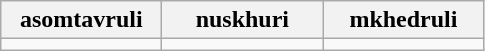<table class="wikitable" style="width:100">
<tr>
<th width="100">asomtavruli</th>
<th width="100">nuskhuri</th>
<th width="100">mkhedruli</th>
</tr>
<tr>
<td align="center"></td>
<td align="center"></td>
<td align="center"></td>
</tr>
</table>
